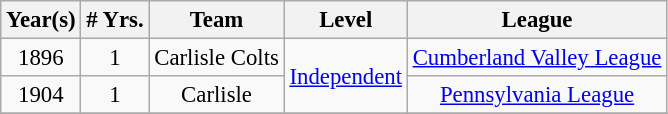<table class="wikitable" style="text-align:center; font-size: 95%;">
<tr>
<th>Year(s)</th>
<th># Yrs.</th>
<th>Team</th>
<th>Level</th>
<th>League</th>
</tr>
<tr>
<td>1896</td>
<td>1</td>
<td>Carlisle Colts</td>
<td rowspan=2><a href='#'>Independent</a></td>
<td><a href='#'>Cumberland Valley League</a></td>
</tr>
<tr>
<td>1904</td>
<td>1</td>
<td>Carlisle</td>
<td><a href='#'>Pennsylvania League</a></td>
</tr>
<tr>
</tr>
</table>
